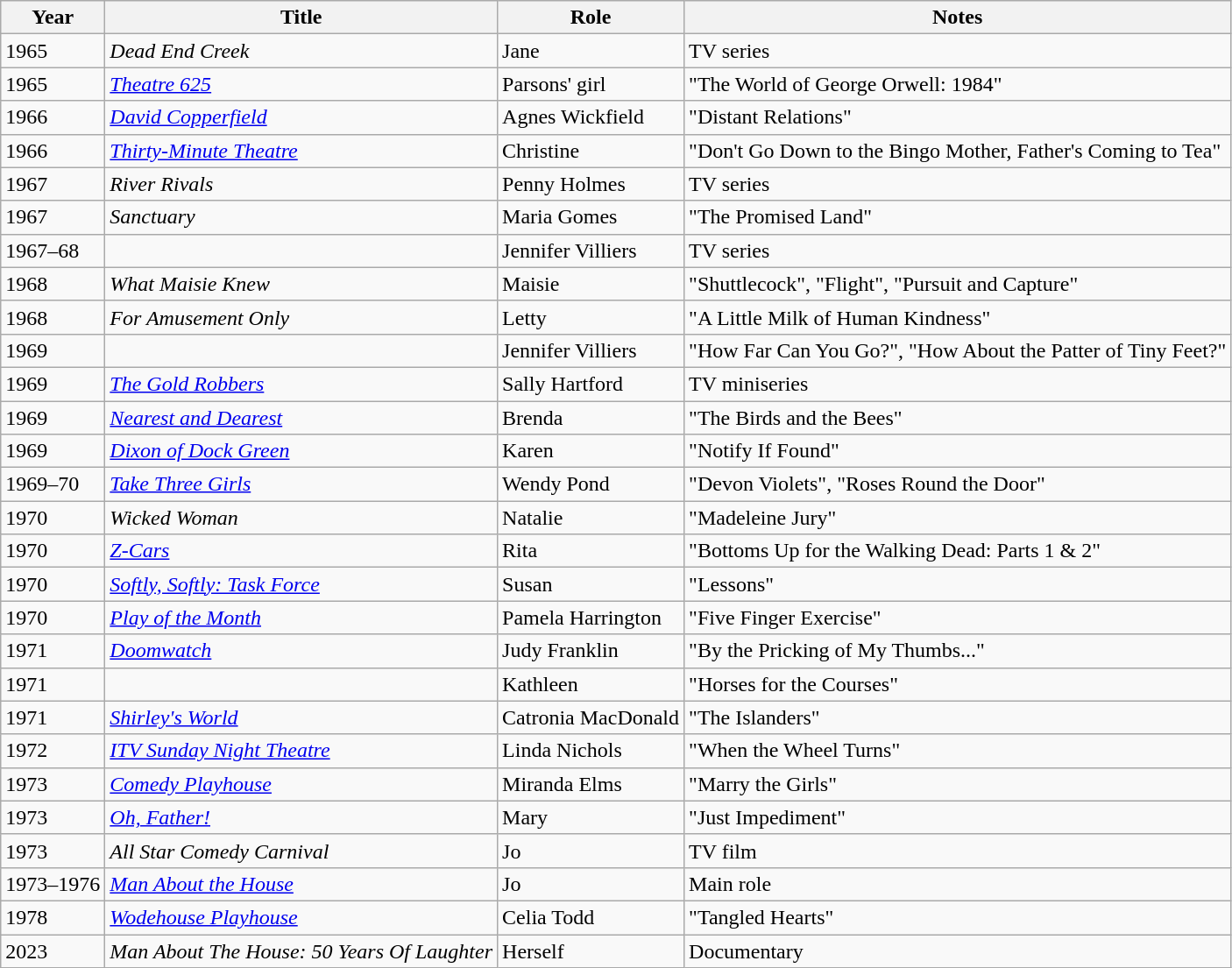<table class="wikitable sortable">
<tr>
<th>Year</th>
<th>Title</th>
<th>Role</th>
<th class="unsortable">Notes</th>
</tr>
<tr>
<td>1965</td>
<td><em>Dead End Creek</em></td>
<td>Jane</td>
<td>TV series</td>
</tr>
<tr>
<td>1965</td>
<td><em><a href='#'>Theatre 625</a></em></td>
<td>Parsons' girl</td>
<td>"The World of George Orwell: 1984"</td>
</tr>
<tr>
<td>1966</td>
<td><em><a href='#'>David Copperfield</a></em></td>
<td>Agnes Wickfield</td>
<td>"Distant Relations"</td>
</tr>
<tr>
<td>1966</td>
<td><em><a href='#'>Thirty-Minute Theatre</a></em></td>
<td>Christine</td>
<td>"Don't Go Down to the Bingo Mother, Father's Coming to Tea"</td>
</tr>
<tr>
<td>1967</td>
<td><em>River Rivals</em></td>
<td>Penny Holmes</td>
<td>TV series</td>
</tr>
<tr>
<td>1967</td>
<td><em>Sanctuary</em></td>
<td>Maria Gomes</td>
<td>"The Promised Land"</td>
</tr>
<tr>
<td>1967–68</td>
<td><em></em></td>
<td>Jennifer Villiers</td>
<td>TV series</td>
</tr>
<tr>
<td>1968</td>
<td><em>What Maisie Knew</em></td>
<td>Maisie</td>
<td>"Shuttlecock", "Flight", "Pursuit and Capture"</td>
</tr>
<tr>
<td>1968</td>
<td><em>For Amusement Only</em></td>
<td>Letty</td>
<td>"A Little Milk of Human Kindness"</td>
</tr>
<tr>
<td>1969</td>
<td><em></em></td>
<td>Jennifer Villiers</td>
<td>"How Far Can You Go?", "How About the Patter of Tiny Feet?"</td>
</tr>
<tr>
<td>1969</td>
<td><em><a href='#'>The Gold Robbers</a></em></td>
<td>Sally Hartford</td>
<td>TV miniseries</td>
</tr>
<tr>
<td>1969</td>
<td><em><a href='#'>Nearest and Dearest</a></em></td>
<td>Brenda</td>
<td>"The Birds and the Bees"</td>
</tr>
<tr>
<td>1969</td>
<td><em><a href='#'>Dixon of Dock Green</a></em></td>
<td>Karen</td>
<td>"Notify If Found"</td>
</tr>
<tr>
<td>1969–70</td>
<td><em><a href='#'>Take Three Girls</a></em></td>
<td>Wendy Pond</td>
<td>"Devon Violets", "Roses Round the Door"</td>
</tr>
<tr>
<td>1970</td>
<td><em>Wicked Woman</em></td>
<td>Natalie</td>
<td>"Madeleine Jury"</td>
</tr>
<tr>
<td>1970</td>
<td><em><a href='#'>Z-Cars</a></em></td>
<td>Rita</td>
<td>"Bottoms Up for the Walking Dead: Parts 1 & 2"</td>
</tr>
<tr>
<td>1970</td>
<td><em><a href='#'>Softly, Softly: Task Force</a></em></td>
<td>Susan</td>
<td>"Lessons"</td>
</tr>
<tr>
<td>1970</td>
<td><em><a href='#'>Play of the Month</a></em></td>
<td>Pamela Harrington</td>
<td>"Five Finger Exercise"</td>
</tr>
<tr>
<td>1971</td>
<td><em><a href='#'>Doomwatch</a></em></td>
<td>Judy Franklin</td>
<td>"By the Pricking of My Thumbs..."</td>
</tr>
<tr>
<td>1971</td>
<td><em></em></td>
<td>Kathleen</td>
<td>"Horses for the Courses"</td>
</tr>
<tr>
<td>1971</td>
<td><em><a href='#'>Shirley's World</a></em></td>
<td>Catronia MacDonald</td>
<td>"The Islanders"</td>
</tr>
<tr>
<td>1972</td>
<td><em><a href='#'>ITV Sunday Night Theatre</a></em></td>
<td>Linda Nichols</td>
<td>"When the Wheel Turns"</td>
</tr>
<tr>
<td>1973</td>
<td><em><a href='#'>Comedy Playhouse</a></em></td>
<td>Miranda Elms</td>
<td>"Marry the Girls"</td>
</tr>
<tr>
<td>1973</td>
<td><em><a href='#'>Oh, Father!</a></em></td>
<td>Mary</td>
<td>"Just Impediment"</td>
</tr>
<tr>
<td>1973</td>
<td><em>All Star Comedy Carnival</em></td>
<td>Jo</td>
<td>TV film</td>
</tr>
<tr>
<td>1973–1976</td>
<td><em><a href='#'>Man About the House</a></em></td>
<td>Jo</td>
<td>Main role</td>
</tr>
<tr>
<td>1978</td>
<td><em><a href='#'>Wodehouse Playhouse</a></em></td>
<td>Celia Todd</td>
<td>"Tangled Hearts"</td>
</tr>
<tr>
<td>2023</td>
<td><em>Man About The House: 50 Years Of Laughter</em></td>
<td>Herself</td>
<td>Documentary</td>
</tr>
</table>
